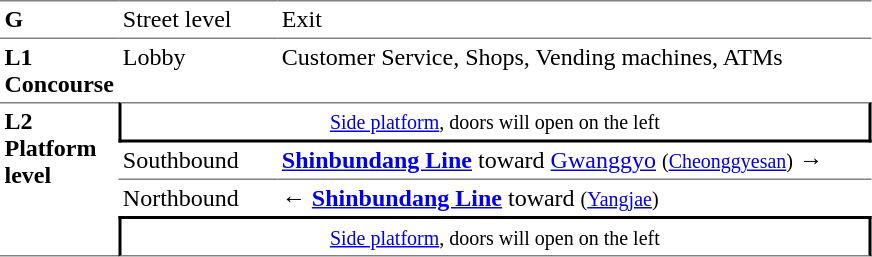<table table border=0 cellspacing=0 cellpadding=3>
<tr>
<td style="border-top:solid 1px gray;" width=50 valign=top><strong>G</strong></td>
<td style="border-top:solid 1px gray;" width=100 valign=top>Street level</td>
<td style="border-top:solid 1px gray;" width=390 valign=top>Exit</td>
</tr>
<tr>
<td style="border-top:solid 1px gray;" valign=top width=50><strong>L1<br>Concourse</strong></td>
<td style="border-top:solid 1px gray;" valign=top width=100>Lobby</td>
<td style="border-top:solid 1px gray;" valign=top width=390>Customer Service, Shops, Vending machines, ATMs</td>
</tr>
<tr>
<td style="border-top:solid 1px gray;border-bottom:solid 1px gray;" width=50 rowspan=4 valign=top><strong>L2<br>Platform level</strong></td>
<td style="border-top:solid 1px gray;border-right:solid 2px black;border-left:solid 2px black;border-bottom:solid 2px black;text-align:center;" colspan=2><small><a href='#'>Side platform</a>, doors will open on the left </small></td>
</tr>
<tr>
<td>Southbound</td>
<td> <a href='#'><span><strong>Shinbundang Line</strong></span></a> toward <a href='#'>Gwanggyo</a> <small>(<a href='#'>Cheonggyesan</a>)</small> →</td>
</tr>
<tr>
<td style="border-bottom:solid 0px gray;border-top:solid 1px gray;" width=100>Northbound</td>
<td style="border-bottom:solid 0px gray;border-top:solid 1px gray;" width=390>← <a href='#'><span><strong>Shinbundang Line</strong></span></a> toward  <small>(<a href='#'>Yangjae</a>)</small></td>
</tr>
<tr>
<td style="border-top:solid 2px black;border-right:solid 2px black;border-left:solid 2px black;border-bottom:solid 1px gray;text-align:center;" colspan=2><small><a href='#'>Side platform</a>, doors will open on the left </small></td>
</tr>
</table>
